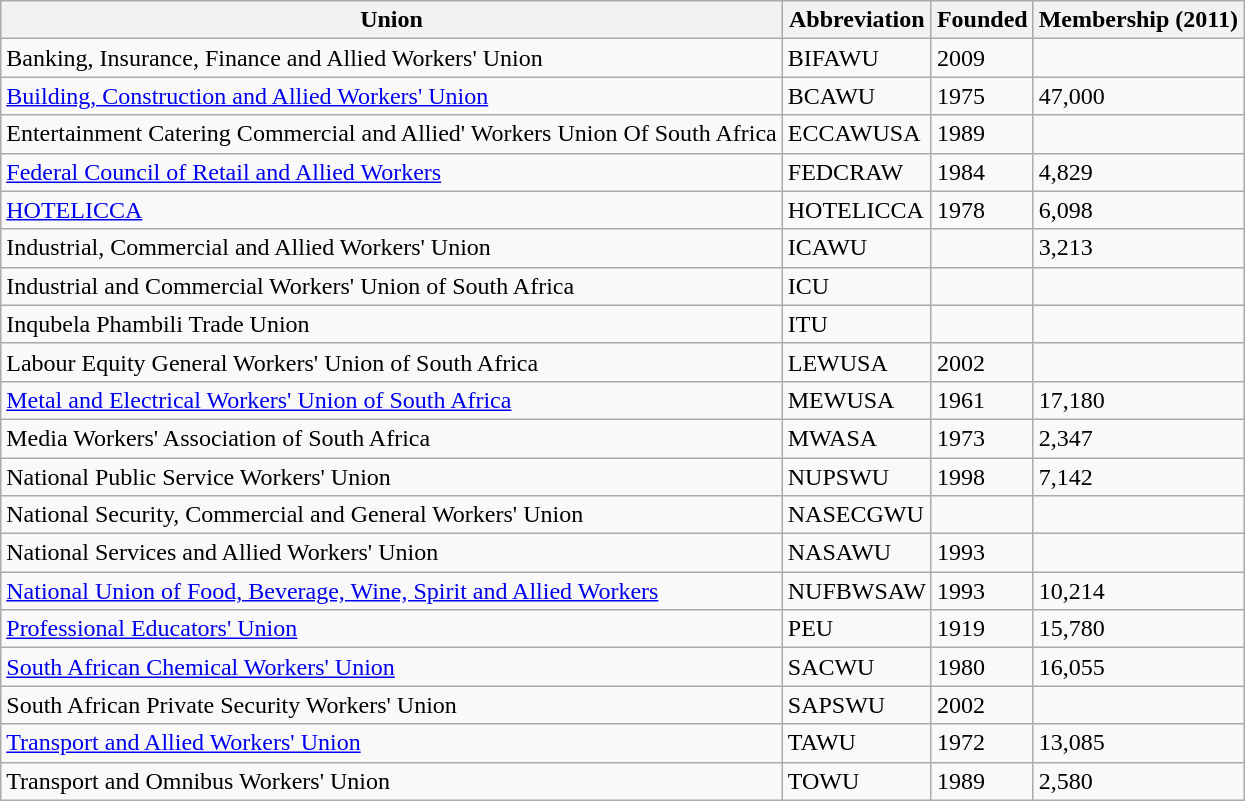<table class="wikitable sortable">
<tr>
<th>Union</th>
<th>Abbreviation</th>
<th>Founded</th>
<th>Membership (2011)</th>
</tr>
<tr>
<td>Banking, Insurance, Finance and Allied Workers' Union</td>
<td>BIFAWU</td>
<td>2009</td>
<td></td>
</tr>
<tr>
<td><a href='#'>Building, Construction and Allied Workers' Union</a></td>
<td>BCAWU</td>
<td>1975</td>
<td>47,000</td>
</tr>
<tr>
<td>Entertainment Catering Commercial and Allied' Workers Union Of South Africa</td>
<td>ECCAWUSA</td>
<td>1989</td>
<td></td>
</tr>
<tr>
<td><a href='#'>Federal Council of Retail and Allied Workers</a></td>
<td>FEDCRAW</td>
<td>1984</td>
<td>4,829</td>
</tr>
<tr>
<td><a href='#'>HOTELICCA</a></td>
<td>HOTELICCA</td>
<td>1978</td>
<td>6,098</td>
</tr>
<tr>
<td>Industrial, Commercial and Allied Workers' Union</td>
<td>ICAWU</td>
<td></td>
<td>3,213</td>
</tr>
<tr>
<td>Industrial and Commercial Workers' Union of South Africa</td>
<td>ICU</td>
<td></td>
<td></td>
</tr>
<tr>
<td>Inqubela Phambili Trade Union</td>
<td>ITU</td>
<td></td>
<td></td>
</tr>
<tr>
<td>Labour Equity General Workers' Union of South Africa</td>
<td>LEWUSA</td>
<td>2002</td>
<td></td>
</tr>
<tr>
<td><a href='#'>Metal and Electrical Workers' Union of South Africa</a></td>
<td>MEWUSA</td>
<td>1961</td>
<td>17,180</td>
</tr>
<tr>
<td>Media Workers' Association of South Africa</td>
<td>MWASA</td>
<td>1973</td>
<td>2,347</td>
</tr>
<tr>
<td>National Public Service Workers' Union</td>
<td>NUPSWU</td>
<td>1998</td>
<td>7,142</td>
</tr>
<tr>
<td>National Security, Commercial and General Workers' Union</td>
<td>NASECGWU</td>
<td></td>
<td></td>
</tr>
<tr>
<td>National Services and Allied Workers' Union</td>
<td>NASAWU</td>
<td>1993</td>
<td></td>
</tr>
<tr>
<td><a href='#'>National Union of Food, Beverage, Wine, Spirit and Allied Workers</a></td>
<td>NUFBWSAW</td>
<td>1993</td>
<td>10,214</td>
</tr>
<tr>
<td><a href='#'>Professional Educators' Union</a></td>
<td>PEU</td>
<td>1919</td>
<td>15,780</td>
</tr>
<tr>
<td><a href='#'>South African Chemical Workers' Union</a></td>
<td>SACWU</td>
<td>1980</td>
<td>16,055</td>
</tr>
<tr>
<td>South African Private Security Workers' Union</td>
<td>SAPSWU</td>
<td>2002</td>
<td></td>
</tr>
<tr>
<td><a href='#'>Transport and Allied Workers' Union</a></td>
<td>TAWU</td>
<td>1972</td>
<td>13,085</td>
</tr>
<tr>
<td>Transport and Omnibus Workers' Union</td>
<td>TOWU</td>
<td>1989</td>
<td>2,580</td>
</tr>
</table>
